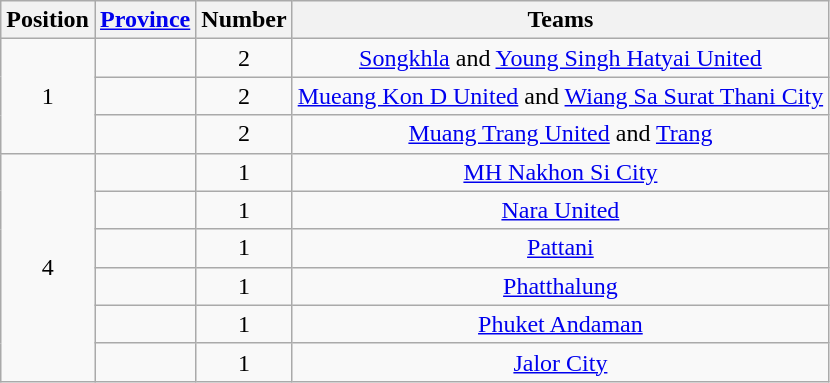<table class="wikitable">
<tr>
<th>Position</th>
<th><a href='#'>Province</a></th>
<th>Number</th>
<th>Teams</th>
</tr>
<tr>
<td align=center rowspan="3">1</td>
<td></td>
<td align=center>2</td>
<td align=center><a href='#'>Songkhla</a> and <a href='#'>Young Singh Hatyai United</a></td>
</tr>
<tr>
<td></td>
<td align=center>2</td>
<td align=center><a href='#'>Mueang Kon D United</a> and <a href='#'>Wiang Sa Surat Thani City</a></td>
</tr>
<tr>
<td></td>
<td align=center>2</td>
<td align=center><a href='#'>Muang Trang United</a> and <a href='#'>Trang</a></td>
</tr>
<tr>
<td align=center rowspan="7">4</td>
<td></td>
<td align=center>1</td>
<td align=center><a href='#'>MH Nakhon Si City</a></td>
</tr>
<tr>
<td></td>
<td align=center>1</td>
<td align=center><a href='#'>Nara United</a></td>
</tr>
<tr>
<td></td>
<td align=center>1</td>
<td align=center><a href='#'>Pattani</a></td>
</tr>
<tr>
<td></td>
<td align=center>1</td>
<td align=center><a href='#'>Phatthalung</a></td>
</tr>
<tr>
<td></td>
<td align=center>1</td>
<td align=center><a href='#'>Phuket Andaman</a></td>
</tr>
<tr>
<td></td>
<td align=center>1</td>
<td align=center><a href='#'>Jalor City</a></td>
</tr>
</table>
